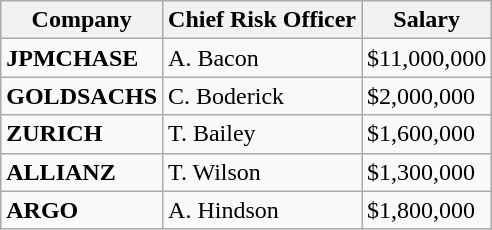<table class="wikitable">
<tr>
<th>Company</th>
<th>Chief Risk Officer</th>
<th>Salary</th>
</tr>
<tr>
<td><strong>JPMCHASE</strong></td>
<td>A.   Bacon</td>
<td>$11,000,000</td>
</tr>
<tr>
<td><strong>GOLDSACHS</strong></td>
<td>C.   Boderick</td>
<td>$2,000,000</td>
</tr>
<tr>
<td><strong>ZURICH</strong></td>
<td>T.    Bailey</td>
<td>$1,600,000</td>
</tr>
<tr>
<td><strong>ALLIANZ</strong></td>
<td>T.    Wilson</td>
<td>$1,300,000</td>
</tr>
<tr>
<td><strong>ARGO</strong></td>
<td>A.     Hindson</td>
<td>$1,800,000</td>
</tr>
</table>
